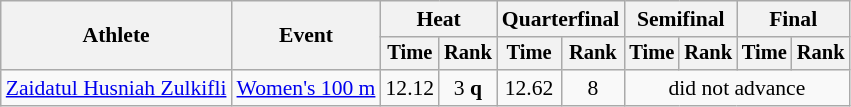<table class=wikitable style="font-size:90%">
<tr>
<th rowspan="2">Athlete</th>
<th rowspan="2">Event</th>
<th colspan="2">Heat</th>
<th colspan="2">Quarterfinal</th>
<th colspan="2">Semifinal</th>
<th colspan="2">Final</th>
</tr>
<tr style="font-size:95%">
<th>Time</th>
<th>Rank</th>
<th>Time</th>
<th>Rank</th>
<th>Time</th>
<th>Rank</th>
<th>Time</th>
<th>Rank</th>
</tr>
<tr align=center>
<td align=left><a href='#'>Zaidatul Husniah Zulkifli</a></td>
<td align=left><a href='#'>Women's 100 m</a></td>
<td>12.12</td>
<td>3 <strong>q</strong></td>
<td>12.62</td>
<td>8</td>
<td colspan=4>did not advance</td>
</tr>
</table>
